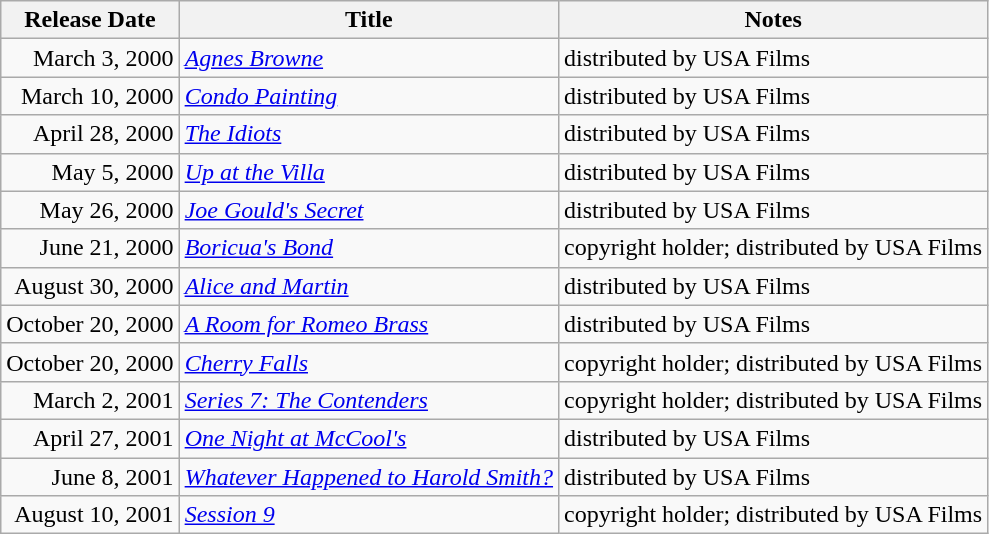<table class="wikitable sortable">
<tr>
<th>Release Date</th>
<th>Title</th>
<th>Notes</th>
</tr>
<tr>
<td align="right">March 3, 2000</td>
<td><em><a href='#'>Agnes Browne</a></em></td>
<td>distributed by USA Films</td>
</tr>
<tr>
<td align="right">March 10, 2000</td>
<td><em><a href='#'>Condo Painting</a></em></td>
<td>distributed by USA Films</td>
</tr>
<tr>
<td align="right">April 28, 2000</td>
<td><em><a href='#'>The Idiots</a></em></td>
<td>distributed by USA Films</td>
</tr>
<tr>
<td align="right">May 5, 2000</td>
<td><em><a href='#'>Up at the Villa</a></em></td>
<td>distributed by USA Films</td>
</tr>
<tr>
<td align="right">May 26, 2000</td>
<td><em><a href='#'>Joe Gould's Secret</a></em></td>
<td>distributed by USA Films</td>
</tr>
<tr>
<td align="right">June 21, 2000</td>
<td><em><a href='#'>Boricua's Bond</a></em></td>
<td>copyright holder; distributed by USA Films</td>
</tr>
<tr>
<td align="right">August 30, 2000</td>
<td><em><a href='#'>Alice and Martin</a></em></td>
<td>distributed by USA Films</td>
</tr>
<tr>
<td align="right">October 20, 2000</td>
<td><em><a href='#'>A Room for Romeo Brass</a></em></td>
<td>distributed by USA Films</td>
</tr>
<tr>
<td align="right">October 20, 2000</td>
<td><em><a href='#'>Cherry Falls</a></em></td>
<td>copyright holder; distributed by USA Films</td>
</tr>
<tr>
<td align="right">March 2, 2001</td>
<td><em><a href='#'>Series 7: The Contenders</a></em></td>
<td>copyright holder; distributed by USA Films</td>
</tr>
<tr>
<td align="right">April 27, 2001</td>
<td><em><a href='#'>One Night at McCool's</a></em></td>
<td>distributed by USA Films</td>
</tr>
<tr>
<td align="right">June 8, 2001</td>
<td><em><a href='#'>Whatever Happened to Harold Smith?</a></em></td>
<td>distributed by USA Films</td>
</tr>
<tr>
<td align="right">August 10, 2001</td>
<td><em><a href='#'>Session 9</a></em></td>
<td>copyright holder; distributed by USA Films</td>
</tr>
</table>
